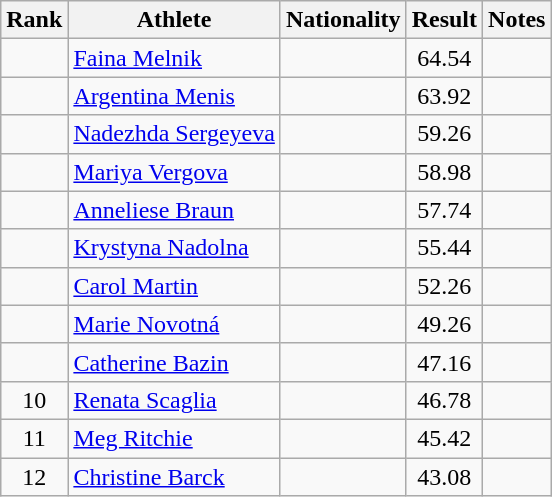<table class="wikitable sortable" style="text-align:center">
<tr>
<th>Rank</th>
<th>Athlete</th>
<th>Nationality</th>
<th>Result</th>
<th>Notes</th>
</tr>
<tr>
<td></td>
<td align=left><a href='#'>Faina Melnik</a></td>
<td align=left></td>
<td>64.54</td>
<td></td>
</tr>
<tr>
<td></td>
<td align=left><a href='#'>Argentina Menis</a></td>
<td align=left></td>
<td>63.92</td>
<td></td>
</tr>
<tr>
<td></td>
<td align=left><a href='#'>Nadezhda Sergeyeva</a></td>
<td align=left></td>
<td>59.26</td>
<td></td>
</tr>
<tr>
<td></td>
<td align=left><a href='#'>Mariya Vergova</a></td>
<td align=left></td>
<td>58.98</td>
<td></td>
</tr>
<tr>
<td></td>
<td align=left><a href='#'>Anneliese Braun</a></td>
<td align=left></td>
<td>57.74</td>
<td></td>
</tr>
<tr>
<td></td>
<td align=left><a href='#'>Krystyna Nadolna</a></td>
<td align=left></td>
<td>55.44</td>
<td></td>
</tr>
<tr>
<td></td>
<td align=left><a href='#'>Carol Martin</a></td>
<td align=left></td>
<td>52.26</td>
<td></td>
</tr>
<tr>
<td></td>
<td align=left><a href='#'>Marie Novotná</a></td>
<td align=left></td>
<td>49.26</td>
<td></td>
</tr>
<tr>
<td></td>
<td align=left><a href='#'>Catherine Bazin</a></td>
<td align=left></td>
<td>47.16</td>
<td></td>
</tr>
<tr>
<td>10</td>
<td align=left><a href='#'>Renata Scaglia</a></td>
<td align=left></td>
<td>46.78</td>
<td></td>
</tr>
<tr>
<td>11</td>
<td align=left><a href='#'>Meg Ritchie</a></td>
<td align=left></td>
<td>45.42</td>
<td></td>
</tr>
<tr>
<td>12</td>
<td align=left><a href='#'>Christine Barck</a></td>
<td align=left></td>
<td>43.08</td>
<td></td>
</tr>
</table>
